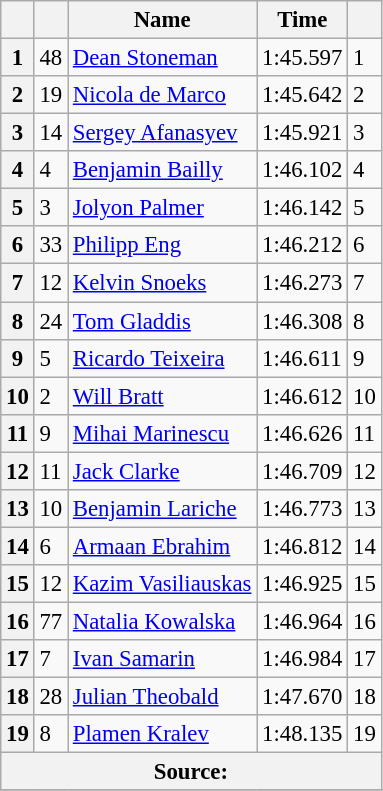<table class="wikitable" style="font-size: 95%">
<tr>
<th scope="col"></th>
<th scope="col"></th>
<th scope="col">Name</th>
<th scope="col">Time</th>
<th scope="col"></th>
</tr>
<tr>
<th scope="row">1</th>
<td>48</td>
<td><a href='#'>Dean Stoneman</a></td>
<td>1:45.597</td>
<td>1</td>
</tr>
<tr>
<th scope="row">2</th>
<td>19</td>
<td><a href='#'>Nicola de Marco</a></td>
<td>1:45.642</td>
<td>2</td>
</tr>
<tr>
<th scope="row">3</th>
<td>14</td>
<td><a href='#'>Sergey Afanasyev</a></td>
<td>1:45.921</td>
<td>3</td>
</tr>
<tr>
<th scope="row">4</th>
<td>4</td>
<td><a href='#'>Benjamin Bailly</a></td>
<td>1:46.102</td>
<td>4</td>
</tr>
<tr>
<th scope="row">5</th>
<td>3</td>
<td><a href='#'>Jolyon Palmer</a></td>
<td>1:46.142</td>
<td>5</td>
</tr>
<tr>
<th scope="row">6</th>
<td>33</td>
<td><a href='#'>Philipp Eng</a></td>
<td>1:46.212</td>
<td>6</td>
</tr>
<tr>
<th scope="row">7</th>
<td>12</td>
<td><a href='#'>Kelvin Snoeks</a></td>
<td>1:46.273</td>
<td>7</td>
</tr>
<tr>
<th scope="row">8</th>
<td>24</td>
<td><a href='#'>Tom Gladdis</a></td>
<td>1:46.308</td>
<td>8</td>
</tr>
<tr>
<th scope="row">9</th>
<td>5</td>
<td><a href='#'>Ricardo Teixeira</a></td>
<td>1:46.611</td>
<td>9</td>
</tr>
<tr>
<th scope="row">10</th>
<td>2</td>
<td><a href='#'>Will Bratt</a></td>
<td>1:46.612</td>
<td>10</td>
</tr>
<tr>
<th scope="row">11</th>
<td>9</td>
<td><a href='#'>Mihai Marinescu</a></td>
<td>1:46.626</td>
<td>11</td>
</tr>
<tr>
<th scope="row">12</th>
<td>11</td>
<td><a href='#'>Jack Clarke</a></td>
<td>1:46.709</td>
<td>12</td>
</tr>
<tr>
<th scope="row">13</th>
<td>10</td>
<td><a href='#'>Benjamin Lariche</a></td>
<td>1:46.773</td>
<td>13</td>
</tr>
<tr>
<th scope="row">14</th>
<td>6</td>
<td><a href='#'>Armaan Ebrahim</a></td>
<td>1:46.812</td>
<td>14</td>
</tr>
<tr>
<th scope="row">15</th>
<td>12</td>
<td><a href='#'>Kazim Vasiliauskas</a></td>
<td>1:46.925</td>
<td>15</td>
</tr>
<tr>
<th scope="row">16</th>
<td>77</td>
<td><a href='#'>Natalia Kowalska</a></td>
<td>1:46.964</td>
<td>16</td>
</tr>
<tr>
<th scope="row">17</th>
<td>7</td>
<td><a href='#'>Ivan Samarin</a></td>
<td>1:46.984</td>
<td>17</td>
</tr>
<tr>
<th scope="row">18</th>
<td>28</td>
<td><a href='#'>Julian Theobald</a></td>
<td>1:47.670</td>
<td>18</td>
</tr>
<tr>
<th scope="row">19</th>
<td>8</td>
<td><a href='#'>Plamen Kralev</a></td>
<td>1:48.135</td>
<td>19</td>
</tr>
<tr>
<th colspan="5">Source:</th>
</tr>
<tr>
</tr>
</table>
